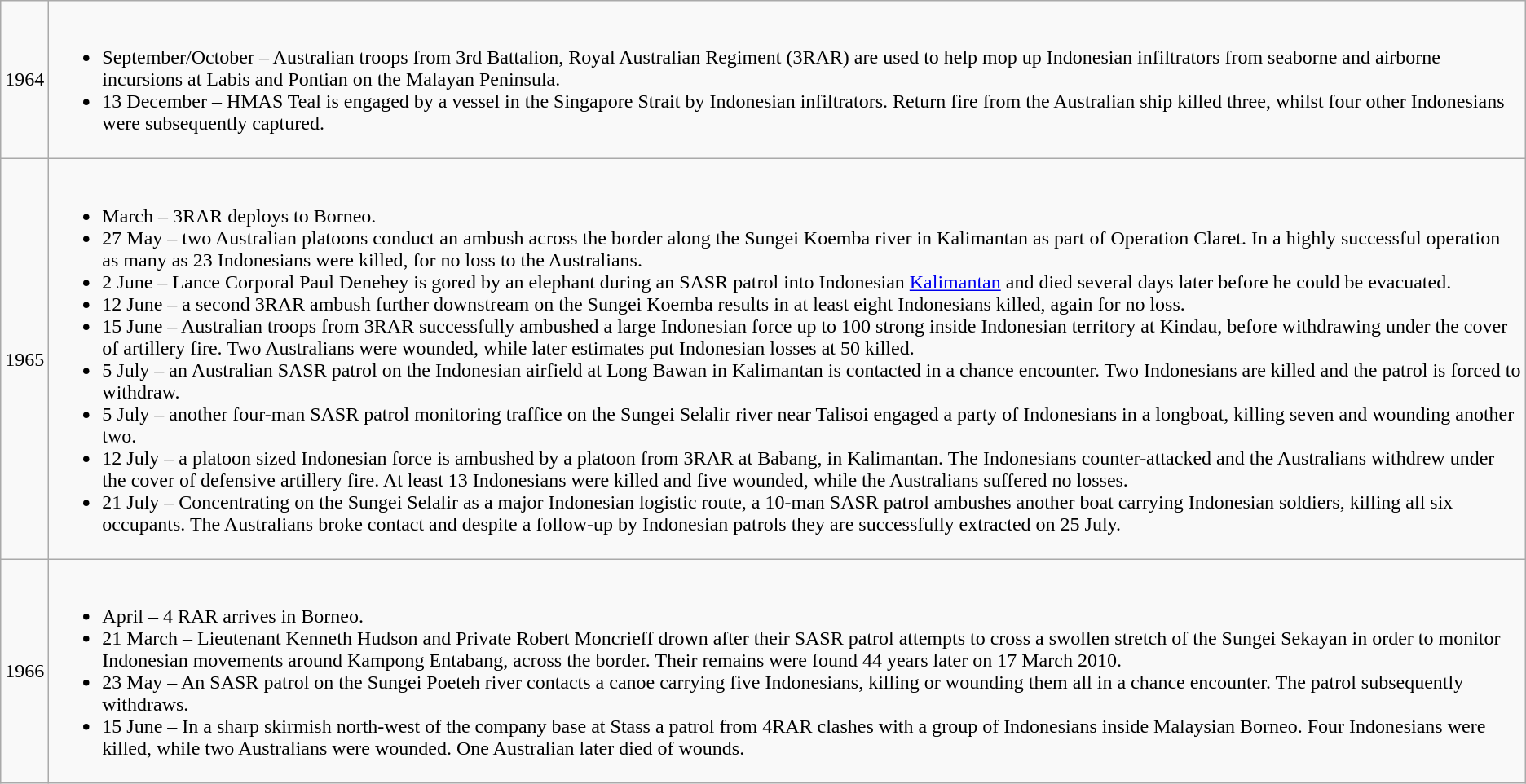<table class="wikitable">
<tr>
<td>1964</td>
<td><br><ul><li>September/October – Australian troops from 3rd Battalion, Royal Australian Regiment (3RAR) are used to help mop up Indonesian infiltrators from seaborne and airborne incursions at Labis and Pontian on the Malayan Peninsula.</li><li>13 December – HMAS Teal is engaged by a vessel in the Singapore Strait by Indonesian infiltrators. Return fire from the Australian ship killed three, whilst four other Indonesians were subsequently captured.</li></ul></td>
</tr>
<tr>
<td>1965</td>
<td><br><ul><li>March – 3RAR deploys to Borneo.</li><li>27 May – two Australian platoons conduct an ambush across the border along the Sungei Koemba river in Kalimantan as part of Operation Claret. In a highly successful operation as many as 23 Indonesians were killed, for no loss to the Australians.</li><li>2 June – Lance Corporal Paul Denehey is gored by an elephant during an SASR patrol into Indonesian <a href='#'>Kalimantan</a> and died several days later before he could be evacuated.</li><li>12 June – a second 3RAR ambush further downstream on the Sungei Koemba results in at least eight Indonesians killed, again for no loss.</li><li>15 June – Australian troops from 3RAR successfully ambushed a large Indonesian force up to 100 strong inside Indonesian territory at Kindau, before withdrawing under the cover of artillery fire. Two Australians were wounded, while later estimates put Indonesian losses at 50 killed.</li><li>5 July – an Australian SASR patrol on the Indonesian airfield at Long Bawan in Kalimantan is contacted in a chance encounter. Two Indonesians are killed and the patrol is forced to withdraw.</li><li>5 July – another four-man SASR patrol monitoring traffice on the Sungei Selalir river near Talisoi engaged a party of Indonesians in a longboat, killing seven and wounding another two.</li><li>12 July – a platoon sized Indonesian force is ambushed by a platoon from 3RAR at Babang, in Kalimantan. The Indonesians counter-attacked and the Australians withdrew under the cover of defensive artillery fire. At least 13 Indonesians were killed and five wounded, while the Australians suffered no losses.</li><li>21 July – Concentrating on the Sungei Selalir as a major Indonesian logistic route, a 10-man SASR patrol ambushes another boat carrying Indonesian soldiers, killing all six occupants. The Australians broke contact and despite a follow-up by Indonesian patrols they are successfully extracted on 25 July.</li></ul></td>
</tr>
<tr>
<td>1966</td>
<td><br><ul><li>April –  4 RAR arrives in Borneo.</li><li>21 March – Lieutenant Kenneth Hudson and Private Robert Moncrieff drown after their SASR patrol attempts to cross a swollen stretch of the Sungei Sekayan in order to monitor Indonesian movements around Kampong Entabang, across the border. Their remains were found 44 years later on 17 March 2010.</li><li>23 May – An SASR patrol on the Sungei Poeteh river contacts a canoe carrying five Indonesians, killing or wounding them all in a chance encounter. The patrol subsequently withdraws.</li><li>15 June – In a sharp skirmish  north-west of the company base at Stass a patrol from 4RAR clashes with a group of Indonesians inside Malaysian Borneo. Four Indonesians were killed, while two Australians were wounded. One Australian later died of wounds.</li></ul></td>
</tr>
</table>
